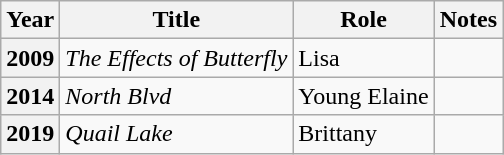<table class="wikitable sortable plainrowheaders">
<tr>
<th scope="col">Year</th>
<th scope="col">Title</th>
<th scope="col">Role</th>
<th scope="col" class="unsortable">Notes</th>
</tr>
<tr>
<th scope="row">2009</th>
<td><em>The Effects of Butterfly</em></td>
<td>Lisa</td>
<td></td>
</tr>
<tr>
<th scope="row">2014</th>
<td><em>North Blvd</em></td>
<td>Young Elaine</td>
<td></td>
</tr>
<tr>
<th scope="row">2019</th>
<td><em>Quail Lake</em></td>
<td>Brittany</td>
<td></td>
</tr>
</table>
